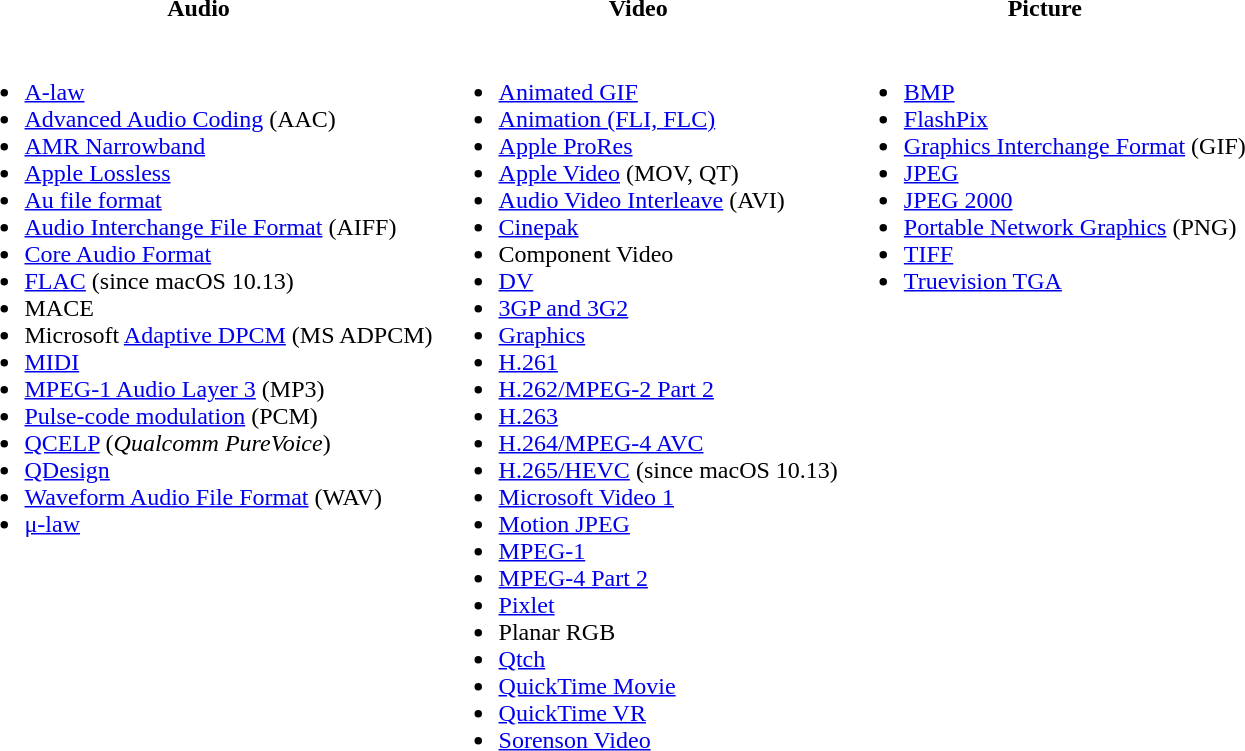<table>
<tr>
<th>Audio</th>
<th>Video</th>
<th>Picture</th>
</tr>
<tr>
<td style="vertical-align:top;"><br><ul><li><a href='#'>A-law</a></li><li><a href='#'>Advanced Audio Coding</a> (AAC)</li><li><a href='#'>AMR Narrowband</a></li><li><a href='#'>Apple Lossless</a></li><li><a href='#'>Au file format</a></li><li><a href='#'>Audio Interchange File Format</a> (AIFF)</li><li><a href='#'>Core Audio Format</a></li><li><a href='#'>FLAC</a> (since macOS 10.13)</li><li>MACE</li><li>Microsoft <a href='#'>Adaptive DPCM</a> (MS ADPCM)</li><li><a href='#'>MIDI</a></li><li><a href='#'>MPEG-1 Audio Layer 3</a> (MP3)</li><li><a href='#'>Pulse-code modulation</a> (PCM)</li><li><a href='#'>QCELP</a> (<em>Qualcomm PureVoice</em>)</li><li><a href='#'>QDesign</a></li><li><a href='#'>Waveform Audio File Format</a> (WAV)</li><li><a href='#'>μ-law</a></li></ul></td>
<td style="vertical-align:top;"><br><ul><li><a href='#'>Animated GIF</a></li><li><a href='#'>Animation (FLI, FLC)</a></li><li><a href='#'>Apple ProRes</a></li><li><a href='#'>Apple Video</a> (MOV, QT)</li><li><a href='#'>Audio Video Interleave</a> (AVI)</li><li><a href='#'>Cinepak</a></li><li>Component Video</li><li><a href='#'>DV</a></li><li><a href='#'>3GP and 3G2</a></li><li><a href='#'>Graphics</a></li><li><a href='#'>H.261</a></li><li><a href='#'>H.262/MPEG-2 Part 2</a></li><li><a href='#'>H.263</a></li><li><a href='#'>H.264/MPEG-4 AVC</a></li><li><a href='#'>H.265/HEVC</a> (since macOS 10.13)</li><li><a href='#'>Microsoft Video 1</a></li><li><a href='#'>Motion JPEG</a></li><li><a href='#'>MPEG-1</a></li><li><a href='#'>MPEG-4 Part 2</a></li><li><a href='#'>Pixlet</a></li><li>Planar RGB</li><li><a href='#'>Qtch</a></li><li><a href='#'>QuickTime Movie</a></li><li><a href='#'>QuickTime VR</a></li><li><a href='#'>Sorenson Video</a></li></ul></td>
<td style="vertical-align:top;"><br><ul><li><a href='#'>BMP</a></li><li><a href='#'>FlashPix</a></li><li><a href='#'>Graphics Interchange Format</a> (GIF)</li><li><a href='#'>JPEG</a></li><li><a href='#'>JPEG 2000</a></li><li><a href='#'>Portable Network Graphics</a> (PNG)</li><li><a href='#'>TIFF</a></li><li><a href='#'>Truevision TGA</a></li></ul></td>
</tr>
</table>
